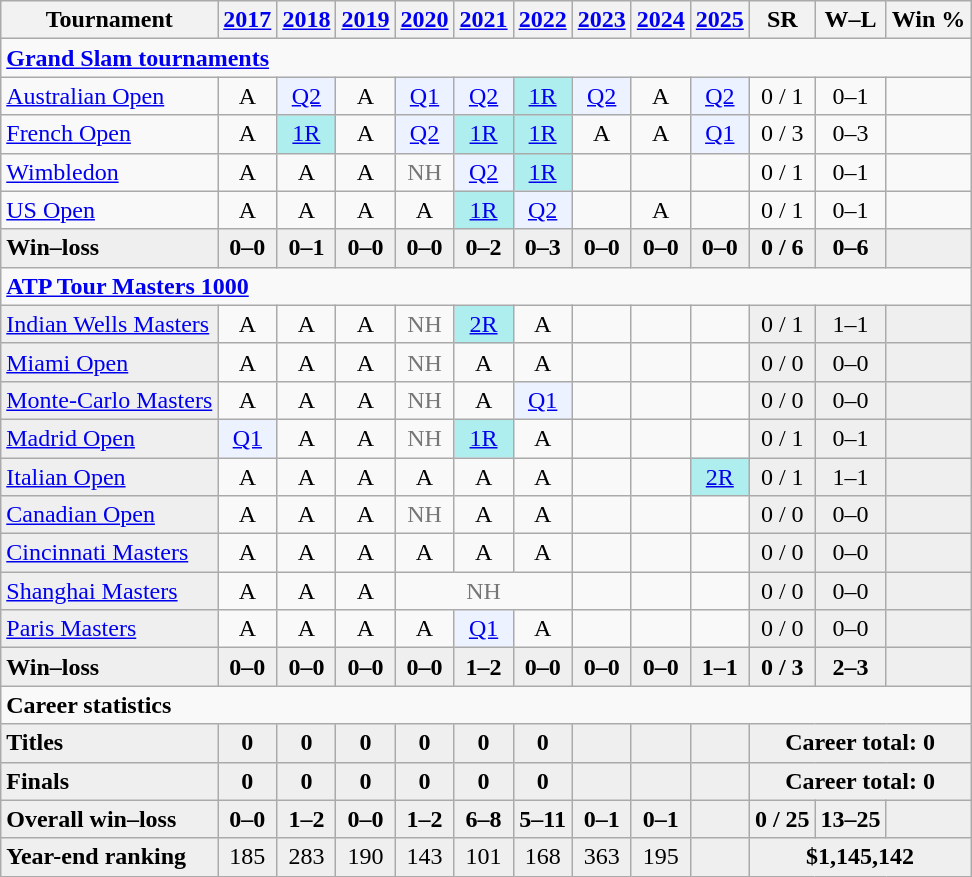<table class=wikitable style=text-align:center>
<tr>
<th>Tournament</th>
<th><a href='#'>2017</a></th>
<th><a href='#'>2018</a></th>
<th><a href='#'>2019</a></th>
<th><a href='#'>2020</a></th>
<th><a href='#'>2021</a></th>
<th><a href='#'>2022</a></th>
<th><a href='#'>2023</a></th>
<th><a href='#'>2024</a></th>
<th><a href='#'>2025</a></th>
<th>SR</th>
<th>W–L</th>
<th>Win %</th>
</tr>
<tr>
<td colspan="13" style="text-align:left"><a href='#'><strong>Grand Slam tournaments</strong></a></td>
</tr>
<tr>
<td align=left><a href='#'>Australian Open</a></td>
<td>A</td>
<td bgcolor=ecf2ff><a href='#'>Q2</a></td>
<td>A</td>
<td bgcolor=ecf2ff><a href='#'>Q1</a></td>
<td bgcolor=ecf2ff><a href='#'>Q2</a></td>
<td bgcolor=afeeee><a href='#'>1R</a></td>
<td bgcolor=ecf2ff><a href='#'>Q2</a></td>
<td>A</td>
<td bgcolor=ecf2ff><a href='#'>Q2</a></td>
<td>0 / 1</td>
<td>0–1</td>
<td></td>
</tr>
<tr>
<td align=left><a href='#'>French Open</a></td>
<td>A</td>
<td bgcolor=afeeee><a href='#'>1R</a></td>
<td>A</td>
<td bgcolor=ecf2ff><a href='#'>Q2</a></td>
<td bgcolor=afeeee><a href='#'>1R</a></td>
<td bgcolor=afeeee><a href='#'>1R</a></td>
<td>A</td>
<td>A</td>
<td bgcolor=ecf2ff><a href='#'>Q1</a></td>
<td>0 / 3</td>
<td>0–3</td>
<td></td>
</tr>
<tr>
<td align=left><a href='#'>Wimbledon</a></td>
<td>A</td>
<td>A</td>
<td>A</td>
<td style=color:#767676>NH</td>
<td style=background:#ecf2ff><a href='#'>Q2</a></td>
<td bgcolor=afeeee><a href='#'>1R</a></td>
<td></td>
<td></td>
<td></td>
<td>0 / 1</td>
<td>0–1</td>
<td></td>
</tr>
<tr>
<td align=left><a href='#'>US Open</a></td>
<td>A</td>
<td>A</td>
<td>A</td>
<td>A</td>
<td bgcolor=afeeee><a href='#'>1R</a></td>
<td bgcolor=ecf2ff><a href='#'>Q2</a></td>
<td></td>
<td>A</td>
<td></td>
<td>0 / 1</td>
<td>0–1</td>
<td></td>
</tr>
<tr style=font-weight:bold;background:#efefef>
<td style=text-align:left>Win–loss</td>
<td>0–0</td>
<td>0–1</td>
<td>0–0</td>
<td>0–0</td>
<td>0–2</td>
<td>0–3</td>
<td>0–0</td>
<td>0–0</td>
<td>0–0</td>
<td>0 / 6</td>
<td>0–6</td>
<td></td>
</tr>
<tr>
<td colspan="13" style="text-align:left"><strong><a href='#'>ATP Tour Masters 1000</a></strong></td>
</tr>
<tr>
<td bgcolor=efefef align=left><a href='#'>Indian Wells Masters</a></td>
<td>A</td>
<td>A</td>
<td>A</td>
<td style=color:#767676>NH</td>
<td bgcolor=afeeee><a href='#'>2R</a></td>
<td>A</td>
<td></td>
<td></td>
<td></td>
<td bgcolor="efefef">0 / 1</td>
<td bgcolor=efefef>1–1</td>
<td bgcolor=efefef></td>
</tr>
<tr>
<td bgcolor=efefef align=left><a href='#'>Miami Open</a></td>
<td>A</td>
<td>A</td>
<td>A</td>
<td style=color:#767676>NH</td>
<td>A</td>
<td>A</td>
<td></td>
<td></td>
<td></td>
<td bgcolor="efefef">0 / 0</td>
<td bgcolor=efefef>0–0</td>
<td bgcolor=efefef></td>
</tr>
<tr>
<td bgcolor=efefef align=left><a href='#'>Monte-Carlo Masters</a></td>
<td>A</td>
<td>A</td>
<td>A</td>
<td style=color:#767676>NH</td>
<td>A</td>
<td bgcolor=ecf2ff><a href='#'>Q1</a></td>
<td></td>
<td></td>
<td></td>
<td bgcolor="efefef">0 / 0</td>
<td bgcolor=efefef>0–0</td>
<td bgcolor=efefef></td>
</tr>
<tr>
<td bgcolor=efefef align=left><a href='#'>Madrid Open</a></td>
<td bgcolor=ecf2ff><a href='#'>Q1</a></td>
<td>A</td>
<td>A</td>
<td style=color:#767676>NH</td>
<td bgcolor=afeeee><a href='#'>1R</a></td>
<td>A</td>
<td></td>
<td></td>
<td></td>
<td bgcolor="efefef">0 / 1</td>
<td bgcolor=efefef>0–1</td>
<td bgcolor=efefef></td>
</tr>
<tr>
<td bgcolor=efefef align=left><a href='#'>Italian Open</a></td>
<td>A</td>
<td>A</td>
<td>A</td>
<td>A</td>
<td>A</td>
<td>A</td>
<td></td>
<td></td>
<td bgcolor=afeeee><a href='#'>2R</a></td>
<td bgcolor="efefef">0 / 1</td>
<td bgcolor=efefef>1–1</td>
<td bgcolor=efefef></td>
</tr>
<tr>
<td bgcolor=efefef align=left><a href='#'>Canadian Open</a></td>
<td>A</td>
<td>A</td>
<td>A</td>
<td style=color:#767676>NH</td>
<td>A</td>
<td>A</td>
<td></td>
<td></td>
<td></td>
<td bgcolor="efefef">0 / 0</td>
<td bgcolor=efefef>0–0</td>
<td bgcolor=efefef></td>
</tr>
<tr>
<td bgcolor=efefef align=left><a href='#'>Cincinnati Masters</a></td>
<td>A</td>
<td>A</td>
<td>A</td>
<td>A</td>
<td>A</td>
<td>A</td>
<td></td>
<td></td>
<td></td>
<td bgcolor="efefef">0 / 0</td>
<td bgcolor=efefef>0–0</td>
<td bgcolor=efefef></td>
</tr>
<tr>
<td bgcolor=efefef align=left><a href='#'>Shanghai Masters</a></td>
<td>A</td>
<td>A</td>
<td>A</td>
<td colspan=3 style=color:#767676>NH</td>
<td></td>
<td></td>
<td></td>
<td bgcolor="efefef">0 / 0</td>
<td bgcolor=efefef>0–0</td>
<td bgcolor=efefef></td>
</tr>
<tr>
<td bgcolor=efefef align=left><a href='#'>Paris Masters</a></td>
<td>A</td>
<td>A</td>
<td>A</td>
<td>A</td>
<td bgcolor=ecf2ff><a href='#'>Q1</a></td>
<td>A</td>
<td></td>
<td></td>
<td></td>
<td bgcolor="efefef">0 / 0</td>
<td bgcolor=efefef>0–0</td>
<td bgcolor=efefef></td>
</tr>
<tr style=font-weight:bold;background:#efefef>
<td style=text-align:left>Win–loss</td>
<td>0–0</td>
<td>0–0</td>
<td>0–0</td>
<td>0–0</td>
<td>1–2</td>
<td>0–0</td>
<td>0–0</td>
<td>0–0</td>
<td>1–1</td>
<td>0 / 3</td>
<td>2–3</td>
<td></td>
</tr>
<tr>
<td colspan="13" style="text-align:left"><strong>Career statistics</strong></td>
</tr>
<tr style=font-weight:bold;background:#efefef>
<td style=text-align:left>Titles</td>
<td>0</td>
<td>0</td>
<td>0</td>
<td>0</td>
<td>0</td>
<td>0</td>
<td></td>
<td></td>
<td></td>
<td colspan="3">Career total: 0</td>
</tr>
<tr style=font-weight:bold;background:#efefef>
<td style=text-align:left>Finals</td>
<td>0</td>
<td>0</td>
<td>0</td>
<td>0</td>
<td>0</td>
<td>0</td>
<td></td>
<td></td>
<td></td>
<td colspan="3">Career total: 0</td>
</tr>
<tr style=font-weight:bold;background:#efefef>
<td style=text-align:left>Overall win–loss</td>
<td>0–0</td>
<td>1–2</td>
<td>0–0</td>
<td>1–2</td>
<td>6–8</td>
<td>5–11</td>
<td>0–1</td>
<td>0–1</td>
<td></td>
<td>0 / 25</td>
<td>13–25</td>
<td></td>
</tr>
<tr style=background:#efefef>
<td align=left><strong>Year-end ranking</strong></td>
<td>185</td>
<td>283</td>
<td>190</td>
<td>143</td>
<td>101</td>
<td>168</td>
<td>363</td>
<td>195</td>
<td></td>
<td colspan="3"><strong>$1,145,142</strong></td>
</tr>
</table>
